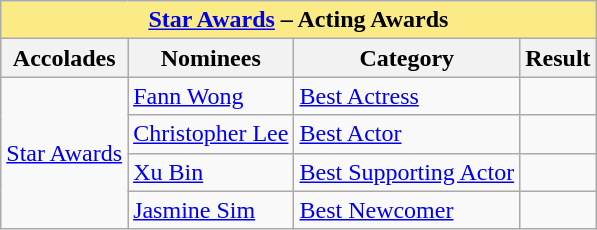<table class="wikitable sortable">
<tr>
<th colspan="4" - style="background:#FAEB86;" align="center"><a href='#'>Star Awards</a> – Acting Awards</th>
</tr>
<tr>
<th>Accolades</th>
<th>Nominees</th>
<th>Category</th>
<th>Result</th>
</tr>
<tr>
<td rowspan="4"><a href='#'>Star Awards</a></td>
<td><a href='#'>Fann Wong</a></td>
<td><a href='#'>Best Actress</a></td>
<td></td>
</tr>
<tr>
<td><a href='#'>Christopher Lee</a></td>
<td><a href='#'>Best Actor</a></td>
<td></td>
</tr>
<tr>
<td><a href='#'>Xu Bin</a></td>
<td><a href='#'>Best Supporting Actor</a></td>
<td></td>
</tr>
<tr>
<td><a href='#'>Jasmine Sim</a></td>
<td><a href='#'>Best Newcomer</a></td>
<td></td>
</tr>
</table>
